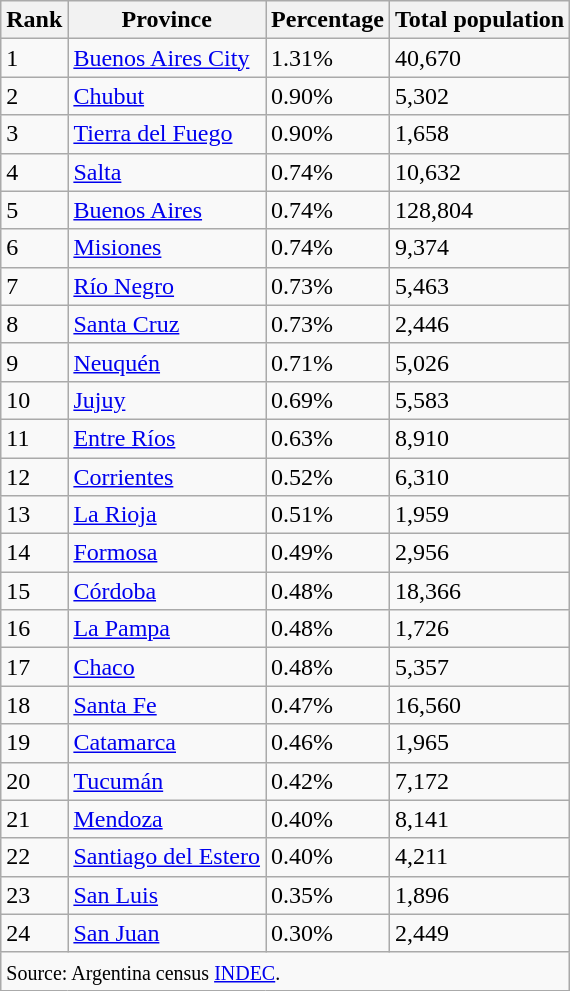<table class="wikitable sortable">
<tr>
<th>Rank</th>
<th>Province</th>
<th>Percentage</th>
<th>Total population</th>
</tr>
<tr>
<td>1</td>
<td> <a href='#'>Buenos Aires City</a></td>
<td>1.31%</td>
<td>40,670</td>
</tr>
<tr>
<td>2</td>
<td> <a href='#'>Chubut</a></td>
<td>0.90%</td>
<td>5,302</td>
</tr>
<tr>
<td>3</td>
<td> <a href='#'>Tierra del Fuego</a></td>
<td>0.90%</td>
<td>1,658</td>
</tr>
<tr>
<td>4</td>
<td> <a href='#'>Salta</a></td>
<td>0.74%</td>
<td>10,632</td>
</tr>
<tr>
<td>5</td>
<td> <a href='#'>Buenos Aires</a></td>
<td>0.74%</td>
<td>128,804</td>
</tr>
<tr>
<td>6</td>
<td> <a href='#'>Misiones</a></td>
<td>0.74%</td>
<td>9,374</td>
</tr>
<tr>
<td>7</td>
<td> <a href='#'>Río Negro</a></td>
<td>0.73%</td>
<td>5,463</td>
</tr>
<tr>
<td>8</td>
<td> <a href='#'>Santa Cruz</a></td>
<td>0.73%</td>
<td>2,446</td>
</tr>
<tr>
<td>9</td>
<td> <a href='#'>Neuquén</a></td>
<td>0.71%</td>
<td>5,026</td>
</tr>
<tr>
<td>10</td>
<td> <a href='#'>Jujuy</a></td>
<td>0.69%</td>
<td>5,583</td>
</tr>
<tr>
<td>11</td>
<td> <a href='#'>Entre Ríos</a></td>
<td>0.63%</td>
<td>8,910</td>
</tr>
<tr>
<td>12</td>
<td> <a href='#'>Corrientes</a></td>
<td>0.52%</td>
<td>6,310</td>
</tr>
<tr>
<td>13</td>
<td> <a href='#'>La Rioja</a></td>
<td>0.51%</td>
<td>1,959</td>
</tr>
<tr>
<td>14</td>
<td> <a href='#'>Formosa</a></td>
<td>0.49%</td>
<td>2,956</td>
</tr>
<tr>
<td>15</td>
<td> <a href='#'>Córdoba</a></td>
<td>0.48%</td>
<td>18,366</td>
</tr>
<tr>
<td>16</td>
<td> <a href='#'>La Pampa</a></td>
<td>0.48%</td>
<td>1,726</td>
</tr>
<tr>
<td>17</td>
<td> <a href='#'>Chaco</a></td>
<td>0.48%</td>
<td>5,357</td>
</tr>
<tr>
<td>18</td>
<td> <a href='#'>Santa Fe</a></td>
<td>0.47%</td>
<td>16,560</td>
</tr>
<tr>
<td>19</td>
<td> <a href='#'>Catamarca</a></td>
<td>0.46%</td>
<td>1,965</td>
</tr>
<tr>
<td>20</td>
<td> <a href='#'>Tucumán</a></td>
<td>0.42%</td>
<td>7,172</td>
</tr>
<tr>
<td>21</td>
<td> <a href='#'>Mendoza</a></td>
<td>0.40%</td>
<td>8,141</td>
</tr>
<tr>
<td>22</td>
<td> <a href='#'>Santiago del Estero</a></td>
<td>0.40%</td>
<td>4,211</td>
</tr>
<tr>
<td>23</td>
<td> <a href='#'>San Luis</a></td>
<td>0.35%</td>
<td>1,896</td>
</tr>
<tr>
<td>24</td>
<td> <a href='#'>San Juan</a></td>
<td>0.30%</td>
<td>2,449</td>
</tr>
<tr>
<td colspan="8" style="text-align:left;"><small>Source: Argentina census <a href='#'>INDEC</a>.</small></td>
</tr>
</table>
